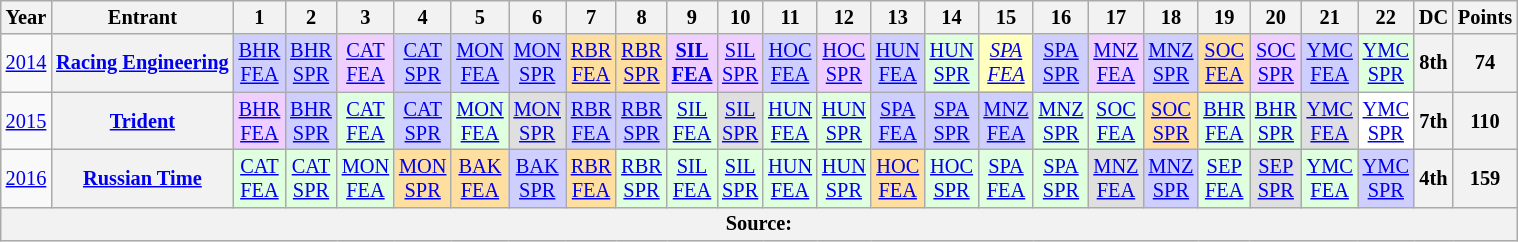<table class="wikitable" style="text-align:center; font-size:85%">
<tr>
<th>Year</th>
<th>Entrant</th>
<th>1</th>
<th>2</th>
<th>3</th>
<th>4</th>
<th>5</th>
<th>6</th>
<th>7</th>
<th>8</th>
<th>9</th>
<th>10</th>
<th>11</th>
<th>12</th>
<th>13</th>
<th>14</th>
<th>15</th>
<th>16</th>
<th>17</th>
<th>18</th>
<th>19</th>
<th>20</th>
<th>21</th>
<th>22</th>
<th>DC</th>
<th>Points</th>
</tr>
<tr>
<td><a href='#'>2014</a></td>
<th nowrap><a href='#'>Racing Engineering</a></th>
<td style="background:#CFCFFF;"><a href='#'>BHR<br>FEA</a><br></td>
<td style="background:#CFCFFF;"><a href='#'>BHR<br>SPR</a><br></td>
<td style="background:#EFCFFF;"><a href='#'>CAT<br>FEA</a><br></td>
<td style="background:#CFCFFF;"><a href='#'>CAT<br>SPR</a><br></td>
<td style="background:#CFCFFF;"><a href='#'>MON<br>FEA</a><br></td>
<td style="background:#CFCFFF;"><a href='#'>MON<br>SPR</a><br></td>
<td style="background:#FFDF9F;"><a href='#'>RBR<br>FEA</a><br></td>
<td style="background:#FFDF9F;"><a href='#'>RBR<br>SPR</a><br></td>
<td style="background:#EFCFFF;"><strong><a href='#'>SIL<br>FEA</a></strong><br></td>
<td style="background:#EFCFFF;"><a href='#'>SIL<br>SPR</a><br></td>
<td style="background:#CFCFFF;"><a href='#'>HOC<br>FEA</a><br></td>
<td style="background:#EFCFFF;"><a href='#'>HOC<br>SPR</a><br></td>
<td style="background:#CFCFFF;"><a href='#'>HUN<br>FEA</a><br></td>
<td style="background:#DFFFDF;"><a href='#'>HUN<br>SPR</a><br></td>
<td style="background:#FFFFBF;"><em><a href='#'>SPA<br>FEA</a></em><br></td>
<td style="background:#CFCFFF;"><a href='#'>SPA<br>SPR</a><br></td>
<td style="background:#EFCFFF;"><a href='#'>MNZ<br>FEA</a><br></td>
<td style="background:#CFCFFF;"><a href='#'>MNZ<br>SPR</a><br></td>
<td style="background:#FFDF9F;"><a href='#'>SOC<br>FEA</a><br></td>
<td style="background:#EFCFFF;"><a href='#'>SOC<br>SPR</a><br></td>
<td style="background:#CFCFFF;"><a href='#'>YMC<br>FEA</a><br></td>
<td style="background:#DFFFDF;"><a href='#'>YMC<br>SPR</a><br></td>
<th>8th</th>
<th>74</th>
</tr>
<tr>
<td><a href='#'>2015</a></td>
<th nowrap><a href='#'>Trident</a></th>
<td style="background:#EFCFFF;"><a href='#'>BHR<br>FEA</a><br></td>
<td style="background:#CFCFFF;"><a href='#'>BHR<br>SPR</a><br></td>
<td style="background:#DFFFDF;"><a href='#'>CAT<br>FEA</a><br></td>
<td style="background:#CFCFFF;"><a href='#'>CAT<br>SPR</a><br></td>
<td style="background:#DFFFDF;"><a href='#'>MON<br>FEA</a><br></td>
<td style="background:#DFDFDF;"><a href='#'>MON<br>SPR</a><br></td>
<td style="background:#CFCFFF;"><a href='#'>RBR<br>FEA</a><br></td>
<td style="background:#CFCFFF;"><a href='#'>RBR<br>SPR</a><br></td>
<td style="background:#DFFFDF;"><a href='#'>SIL<br>FEA</a><br></td>
<td style="background:#DFDFDF;"><a href='#'>SIL<br>SPR</a><br></td>
<td style="background:#DFFFDF;"><a href='#'>HUN<br>FEA</a><br></td>
<td style="background:#DFFFDF;"><a href='#'>HUN<br>SPR</a><br></td>
<td style="background:#CFCFFF;"><a href='#'>SPA<br>FEA</a><br></td>
<td style="background:#CFCFFF;"><a href='#'>SPA<br>SPR</a><br></td>
<td style="background:#CFCFFF;"><a href='#'>MNZ<br>FEA</a><br></td>
<td style="background:#DFFFDF;"><a href='#'>MNZ<br>SPR</a><br></td>
<td style="background:#DFFFDF;"><a href='#'>SOC<br>FEA</a><br></td>
<td style="background:#FFDF9F;"><a href='#'>SOC<br>SPR</a><br></td>
<td style="background:#DFFFDF;"><a href='#'>BHR<br>FEA</a><br></td>
<td style="background:#DFFFDF;"><a href='#'>BHR<br>SPR</a><br></td>
<td style="background:#DFDFDF;"><a href='#'>YMC<br>FEA</a><br></td>
<td style="background:#FFFFFF;"><a href='#'>YMC<br>SPR</a><br></td>
<th>7th</th>
<th>110</th>
</tr>
<tr>
<td><a href='#'>2016</a></td>
<th nowrap><a href='#'>Russian Time</a></th>
<td style="background:#DFFFDF;"><a href='#'>CAT<br>FEA</a><br></td>
<td style="background:#DFFFDF;"><a href='#'>CAT<br>SPR</a><br></td>
<td style="background:#DFFFDF;"><a href='#'>MON<br>FEA</a><br></td>
<td style="background:#FFDF9F;"><a href='#'>MON<br>SPR</a><br></td>
<td style="background:#FFDF9F;"><a href='#'>BAK<br>FEA</a><br></td>
<td style="background:#CFCFFF;"><a href='#'>BAK<br>SPR</a><br></td>
<td style="background:#FFDF9F;"><a href='#'>RBR<br>FEA</a><br></td>
<td style="background:#DFFFDF;"><a href='#'>RBR<br>SPR</a><br></td>
<td style="background:#DFFFDF;"><a href='#'>SIL<br>FEA</a><br></td>
<td style="background:#DFFFDF;"><a href='#'>SIL<br>SPR</a><br></td>
<td style="background:#DFFFDF;"><a href='#'>HUN<br>FEA</a><br></td>
<td style="background:#DFFFDF;"><a href='#'>HUN<br>SPR</a><br></td>
<td style="background:#FFDF9F;"><a href='#'>HOC<br>FEA</a><br></td>
<td style="background:#DFFFDF;"><a href='#'>HOC<br>SPR</a><br></td>
<td style="background:#DFFFDF;"><a href='#'>SPA<br>FEA</a><br></td>
<td style="background:#DFFFDF;"><a href='#'>SPA<br>SPR</a><br></td>
<td style="background:#DFDFDF;"><a href='#'>MNZ<br>FEA</a><br></td>
<td style="background:#CFCFFF;"><a href='#'>MNZ<br>SPR</a><br></td>
<td style="background:#DFFFDF;"><a href='#'>SEP<br>FEA</a><br></td>
<td style="background:#DFDFDF;"><a href='#'>SEP<br>SPR</a><br></td>
<td style="background:#DFFFDF;"><a href='#'>YMC<br>FEA</a><br></td>
<td style="background:#CFCFFF;"><a href='#'>YMC<br>SPR</a><br></td>
<th>4th</th>
<th>159</th>
</tr>
<tr>
<th colspan="26">Source:</th>
</tr>
</table>
